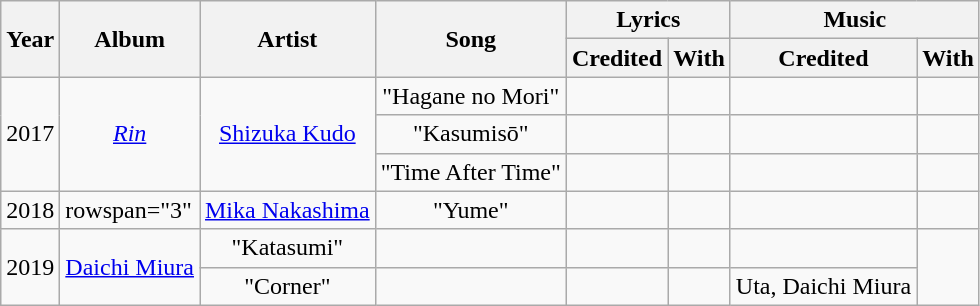<table class="wikitable">
<tr>
<th rowspan="2">Year</th>
<th rowspan="2">Album</th>
<th rowspan="2">Artist</th>
<th rowspan="2">Song</th>
<th colspan="2">Lyrics</th>
<th colspan="2">Music</th>
</tr>
<tr>
<th>Credited</th>
<th>With</th>
<th>Credited</th>
<th>With</th>
</tr>
<tr>
<td rowspan="3">2017</td>
<td align="center" rowspan="3"><em><a href='#'>Rin</a></em></td>
<td align="center" rowspan="3"><a href='#'>Shizuka Kudo</a></td>
<td align="center">"Hagane no Mori" </td>
<td></td>
<td></td>
<td></td>
<td></td>
</tr>
<tr>
<td align="center">"Kasumisō" </td>
<td></td>
<td></td>
<td></td>
<td></td>
</tr>
<tr>
<td align="center">"Time After Time"</td>
<td></td>
<td></td>
<td></td>
<td></td>
</tr>
<tr>
<td>2018</td>
<td>rowspan="3" </td>
<td align="center"><a href='#'>Mika Nakashima</a></td>
<td align="center">"Yume" </td>
<td></td>
<td></td>
<td></td>
<td></td>
</tr>
<tr>
<td rowspan="2">2019</td>
<td align="center" rowspan="2"><a href='#'>Daichi Miura</a></td>
<td align="center">"Katasumi" </td>
<td></td>
<td></td>
<td></td>
<td></td>
</tr>
<tr>
<td align="center">"Corner"</td>
<td></td>
<td></td>
<td></td>
<td>Uta, Daichi Miura</td>
</tr>
</table>
